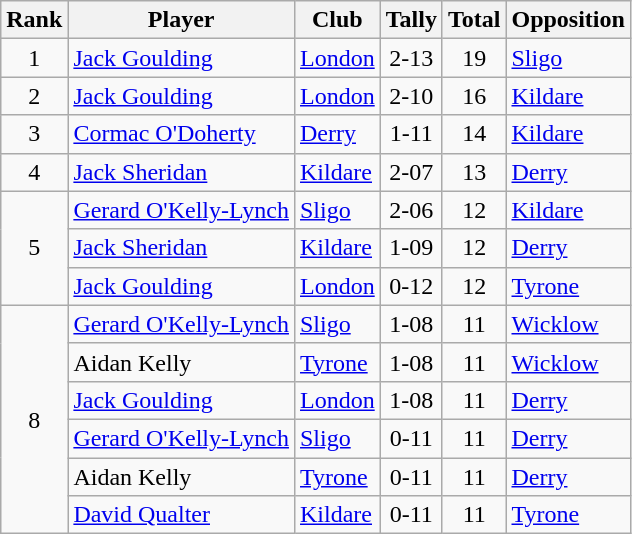<table class="wikitable">
<tr>
<th>Rank</th>
<th>Player</th>
<th>Club</th>
<th>Tally</th>
<th>Total</th>
<th>Opposition</th>
</tr>
<tr>
<td rowspan="1" style="text-align:center;">1</td>
<td><a href='#'>Jack Goulding</a></td>
<td><a href='#'>London</a></td>
<td align=center>2-13</td>
<td align=center>19</td>
<td><a href='#'>Sligo</a></td>
</tr>
<tr>
<td rowspan="1" style="text-align:center;">2</td>
<td><a href='#'>Jack Goulding</a></td>
<td><a href='#'>London</a></td>
<td align=center>2-10</td>
<td align=center>16</td>
<td><a href='#'>Kildare</a></td>
</tr>
<tr>
<td rowspan="1" style="text-align:center;">3</td>
<td><a href='#'>Cormac O'Doherty</a></td>
<td><a href='#'>Derry</a></td>
<td align=center>1-11</td>
<td align=center>14</td>
<td><a href='#'>Kildare</a></td>
</tr>
<tr>
<td rowspan="1" style="text-align:center;">4</td>
<td><a href='#'>Jack Sheridan</a></td>
<td><a href='#'>Kildare</a></td>
<td align=center>2-07</td>
<td align=center>13</td>
<td><a href='#'>Derry</a></td>
</tr>
<tr>
<td rowspan="3" style="text-align:center;">5</td>
<td><a href='#'>Gerard O'Kelly-Lynch</a></td>
<td><a href='#'>Sligo</a></td>
<td align=center>2-06</td>
<td align=center>12</td>
<td><a href='#'>Kildare</a></td>
</tr>
<tr>
<td><a href='#'>Jack Sheridan</a></td>
<td><a href='#'>Kildare</a></td>
<td align=center>1-09</td>
<td align=center>12</td>
<td><a href='#'>Derry</a></td>
</tr>
<tr>
<td><a href='#'>Jack Goulding</a></td>
<td><a href='#'>London</a></td>
<td align=center>0-12</td>
<td align=center>12</td>
<td><a href='#'>Tyrone</a></td>
</tr>
<tr>
<td rowspan="6" style="text-align:center;">8</td>
<td><a href='#'>Gerard O'Kelly-Lynch</a></td>
<td><a href='#'>Sligo</a></td>
<td align=center>1-08</td>
<td align=center>11</td>
<td><a href='#'>Wicklow</a></td>
</tr>
<tr>
<td>Aidan Kelly</td>
<td><a href='#'>Tyrone</a></td>
<td align=center>1-08</td>
<td align=center>11</td>
<td><a href='#'>Wicklow</a></td>
</tr>
<tr>
<td><a href='#'>Jack Goulding</a></td>
<td><a href='#'>London</a></td>
<td align=center>1-08</td>
<td align=center>11</td>
<td><a href='#'>Derry</a></td>
</tr>
<tr>
<td><a href='#'>Gerard O'Kelly-Lynch</a></td>
<td><a href='#'>Sligo</a></td>
<td align=center>0-11</td>
<td align=center>11</td>
<td><a href='#'>Derry</a></td>
</tr>
<tr>
<td>Aidan Kelly</td>
<td><a href='#'>Tyrone</a></td>
<td align=center>0-11</td>
<td align=center>11</td>
<td><a href='#'>Derry</a></td>
</tr>
<tr>
<td><a href='#'>David Qualter</a></td>
<td><a href='#'>Kildare</a></td>
<td align=center>0-11</td>
<td align=center>11</td>
<td><a href='#'>Tyrone</a></td>
</tr>
</table>
